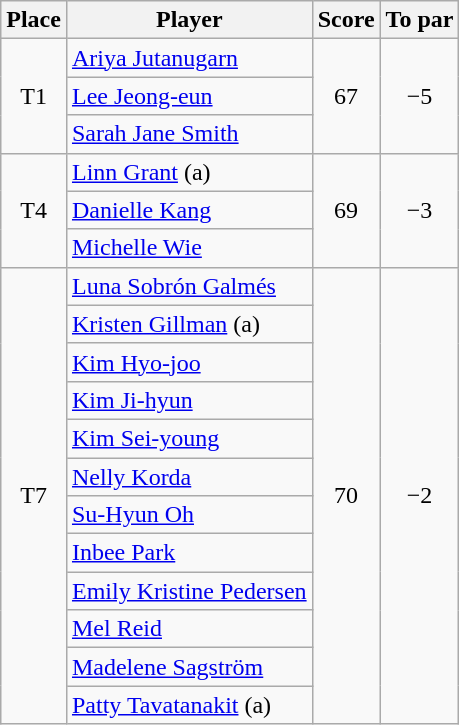<table class="wikitable">
<tr>
<th>Place</th>
<th>Player</th>
<th>Score</th>
<th>To par</th>
</tr>
<tr>
<td rowspan=3 align=center>T1</td>
<td> <a href='#'>Ariya Jutanugarn</a></td>
<td rowspan=3 align=center>67</td>
<td rowspan=3 align=center>−5</td>
</tr>
<tr>
<td> <a href='#'>Lee Jeong-eun</a></td>
</tr>
<tr>
<td> <a href='#'>Sarah Jane Smith</a></td>
</tr>
<tr>
<td rowspan=3 align=center>T4</td>
<td> <a href='#'>Linn Grant</a> (a)</td>
<td rowspan=3 align=center>69</td>
<td rowspan=3 align=center>−3</td>
</tr>
<tr>
<td> <a href='#'>Danielle Kang</a></td>
</tr>
<tr>
<td> <a href='#'>Michelle Wie</a></td>
</tr>
<tr>
<td rowspan=12 align=center>T7</td>
<td> <a href='#'>Luna Sobrón Galmés</a></td>
<td rowspan=12 align=center>70</td>
<td rowspan=12 align=center>−2</td>
</tr>
<tr>
<td> <a href='#'>Kristen Gillman</a> (a)</td>
</tr>
<tr>
<td> <a href='#'>Kim Hyo-joo</a></td>
</tr>
<tr>
<td> <a href='#'>Kim Ji-hyun</a></td>
</tr>
<tr>
<td> <a href='#'>Kim Sei-young</a></td>
</tr>
<tr>
<td> <a href='#'>Nelly Korda</a></td>
</tr>
<tr>
<td> <a href='#'>Su-Hyun Oh</a></td>
</tr>
<tr>
<td> <a href='#'>Inbee Park</a></td>
</tr>
<tr>
<td> <a href='#'>Emily Kristine Pedersen</a></td>
</tr>
<tr>
<td> <a href='#'>Mel Reid</a></td>
</tr>
<tr>
<td> <a href='#'>Madelene Sagström</a></td>
</tr>
<tr>
<td> <a href='#'>Patty Tavatanakit</a> (a)</td>
</tr>
</table>
